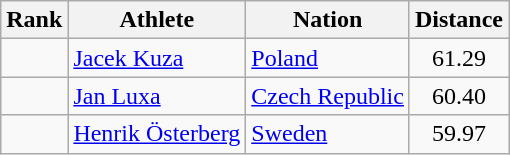<table class="wikitable sortable" style="text-align:center">
<tr>
<th>Rank</th>
<th>Athlete</th>
<th>Nation</th>
<th>Distance</th>
</tr>
<tr>
<td></td>
<td align=left><a href='#'>Jacek Kuza</a></td>
<td align=left> <a href='#'>Poland</a></td>
<td>61.29</td>
</tr>
<tr>
<td></td>
<td align=left><a href='#'>Jan Luxa</a></td>
<td align=left> <a href='#'>Czech Republic</a></td>
<td>60.40</td>
</tr>
<tr>
<td></td>
<td align=left><a href='#'>Henrik Österberg</a></td>
<td align=left> <a href='#'>Sweden</a></td>
<td>59.97</td>
</tr>
</table>
